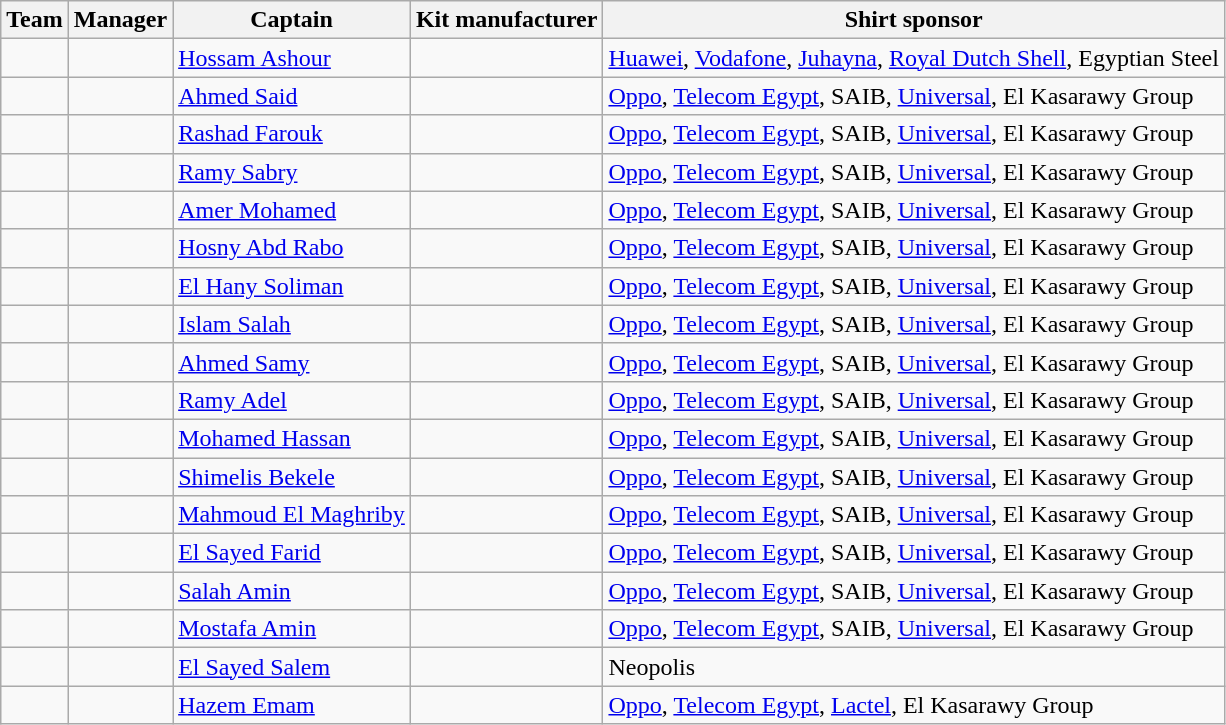<table class="wikitable sortable" style="text-align:left">
<tr>
<th>Team</th>
<th>Manager</th>
<th>Captain</th>
<th>Kit manufacturer</th>
<th>Shirt sponsor</th>
</tr>
<tr>
<td></td>
<td></td>
<td> <a href='#'>Hossam Ashour</a></td>
<td> </td>
<td><a href='#'>Huawei</a>, <a href='#'>Vodafone</a>, <a href='#'>Juhayna</a>, <a href='#'>Royal Dutch Shell</a>, Egyptian Steel</td>
</tr>
<tr>
<td></td>
<td></td>
<td> <a href='#'>Ahmed Said</a></td>
<td> </td>
<td><a href='#'>Oppo</a>, <a href='#'>Telecom Egypt</a>, SAIB, <a href='#'>Universal</a>, El Kasarawy Group</td>
</tr>
<tr>
<td></td>
<td></td>
<td> <a href='#'>Rashad Farouk</a></td>
<td> </td>
<td><a href='#'>Oppo</a>, <a href='#'>Telecom Egypt</a>, SAIB, <a href='#'>Universal</a>, El Kasarawy Group</td>
</tr>
<tr>
<td></td>
<td></td>
<td> <a href='#'>Ramy Sabry</a></td>
<td> </td>
<td><a href='#'>Oppo</a>, <a href='#'>Telecom Egypt</a>, SAIB, <a href='#'>Universal</a>, El Kasarawy Group</td>
</tr>
<tr>
<td></td>
<td></td>
<td> <a href='#'>Amer Mohamed</a></td>
<td> </td>
<td><a href='#'>Oppo</a>, <a href='#'>Telecom Egypt</a>, SAIB, <a href='#'>Universal</a>, El Kasarawy Group</td>
</tr>
<tr>
<td></td>
<td></td>
<td> <a href='#'>Hosny Abd Rabo</a></td>
<td> </td>
<td><a href='#'>Oppo</a>, <a href='#'>Telecom Egypt</a>, SAIB, <a href='#'>Universal</a>, El Kasarawy Group</td>
</tr>
<tr>
<td></td>
<td></td>
<td> <a href='#'>El Hany Soliman</a></td>
<td> </td>
<td><a href='#'>Oppo</a>, <a href='#'>Telecom Egypt</a>, SAIB, <a href='#'>Universal</a>, El Kasarawy Group</td>
</tr>
<tr>
<td></td>
<td></td>
<td> <a href='#'>Islam Salah</a></td>
<td> </td>
<td><a href='#'>Oppo</a>, <a href='#'>Telecom Egypt</a>, SAIB, <a href='#'>Universal</a>, El Kasarawy Group</td>
</tr>
<tr>
<td></td>
<td></td>
<td> <a href='#'>Ahmed Samy</a></td>
<td> </td>
<td><a href='#'>Oppo</a>, <a href='#'>Telecom Egypt</a>, SAIB, <a href='#'>Universal</a>, El Kasarawy Group</td>
</tr>
<tr>
<td></td>
<td></td>
<td> <a href='#'>Ramy Adel</a></td>
<td> </td>
<td><a href='#'>Oppo</a>, <a href='#'>Telecom Egypt</a>, SAIB, <a href='#'>Universal</a>, El Kasarawy Group</td>
</tr>
<tr>
<td></td>
<td></td>
<td> <a href='#'>Mohamed Hassan</a></td>
<td> </td>
<td><a href='#'>Oppo</a>, <a href='#'>Telecom Egypt</a>, SAIB, <a href='#'>Universal</a>, El Kasarawy Group</td>
</tr>
<tr>
<td></td>
<td></td>
<td> <a href='#'>Shimelis Bekele</a></td>
<td> </td>
<td><a href='#'>Oppo</a>, <a href='#'>Telecom Egypt</a>, SAIB, <a href='#'>Universal</a>, El Kasarawy Group</td>
</tr>
<tr>
<td></td>
<td></td>
<td> <a href='#'>Mahmoud El Maghriby</a></td>
<td> </td>
<td><a href='#'>Oppo</a>, <a href='#'>Telecom Egypt</a>, SAIB, <a href='#'>Universal</a>, El Kasarawy Group</td>
</tr>
<tr>
<td></td>
<td></td>
<td> <a href='#'>El Sayed Farid</a></td>
<td> </td>
<td><a href='#'>Oppo</a>, <a href='#'>Telecom Egypt</a>, SAIB, <a href='#'>Universal</a>, El Kasarawy Group</td>
</tr>
<tr>
<td></td>
<td></td>
<td> <a href='#'>Salah Amin</a></td>
<td> </td>
<td><a href='#'>Oppo</a>, <a href='#'>Telecom Egypt</a>, SAIB, <a href='#'>Universal</a>, El Kasarawy Group</td>
</tr>
<tr>
<td></td>
<td></td>
<td> <a href='#'>Mostafa Amin</a></td>
<td> </td>
<td><a href='#'>Oppo</a>, <a href='#'>Telecom Egypt</a>, SAIB, <a href='#'>Universal</a>, El Kasarawy Group</td>
</tr>
<tr>
<td></td>
<td></td>
<td> <a href='#'>El Sayed Salem</a></td>
<td> </td>
<td>Neopolis</td>
</tr>
<tr>
<td></td>
<td></td>
<td> <a href='#'>Hazem Emam</a></td>
<td> </td>
<td><a href='#'>Oppo</a>, <a href='#'>Telecom Egypt</a>, <a href='#'>Lactel</a>, El Kasarawy Group</td>
</tr>
</table>
